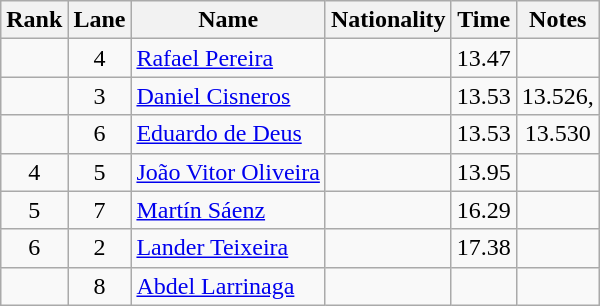<table class="wikitable sortable" style="text-align:center">
<tr>
<th>Rank</th>
<th>Lane</th>
<th>Name</th>
<th>Nationality</th>
<th>Time</th>
<th>Notes</th>
</tr>
<tr>
<td></td>
<td>4</td>
<td align=left><a href='#'>Rafael Pereira</a></td>
<td align=left></td>
<td>13.47</td>
<td></td>
</tr>
<tr>
<td></td>
<td>3</td>
<td align=left><a href='#'>Daniel Cisneros</a></td>
<td align=left></td>
<td>13.53</td>
<td>13.526, <strong></strong></td>
</tr>
<tr>
<td></td>
<td>6</td>
<td align=left><a href='#'>Eduardo de Deus</a></td>
<td align=left></td>
<td>13.53</td>
<td>13.530</td>
</tr>
<tr>
<td>4</td>
<td>5</td>
<td align=left><a href='#'>João Vitor Oliveira</a></td>
<td align=left></td>
<td>13.95</td>
<td><strong></strong></td>
</tr>
<tr>
<td>5</td>
<td>7</td>
<td align=left><a href='#'>Martín Sáenz</a></td>
<td align=left></td>
<td>16.29</td>
<td></td>
</tr>
<tr>
<td>6</td>
<td>2</td>
<td align=left><a href='#'>Lander Teixeira</a></td>
<td align=left></td>
<td>17.38</td>
<td></td>
</tr>
<tr>
<td></td>
<td>8</td>
<td align=left><a href='#'>Abdel Larrinaga</a></td>
<td align=left></td>
<td></td>
<td></td>
</tr>
</table>
